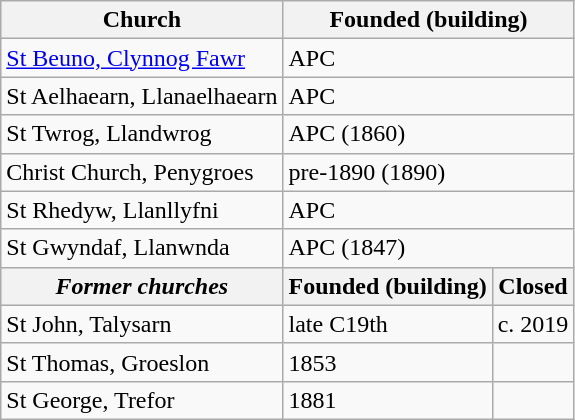<table class="wikitable">
<tr>
<th>Church</th>
<th colspan="2">Founded (building)</th>
</tr>
<tr>
<td><a href='#'>St Beuno, Clynnog Fawr</a></td>
<td colspan="2">APC</td>
</tr>
<tr>
<td>St Aelhaearn, Llanaelhaearn</td>
<td colspan="2">APC</td>
</tr>
<tr>
<td>St Twrog, Llandwrog</td>
<td colspan="2">APC (1860)</td>
</tr>
<tr>
<td>Christ Church, Penygroes</td>
<td colspan="2">pre-1890 (1890)</td>
</tr>
<tr>
<td>St Rhedyw, Llanllyfni</td>
<td colspan="2">APC</td>
</tr>
<tr>
<td>St Gwyndaf, Llanwnda</td>
<td colspan="2">APC (1847)</td>
</tr>
<tr>
<th><em>Former churches</em></th>
<th>Founded (building)</th>
<th>Closed</th>
</tr>
<tr>
<td>St John, Talysarn</td>
<td>late C19th</td>
<td>c. 2019</td>
</tr>
<tr>
<td>St Thomas, Groeslon</td>
<td>1853</td>
<td></td>
</tr>
<tr>
<td>St George, Trefor</td>
<td>1881</td>
<td></td>
</tr>
</table>
